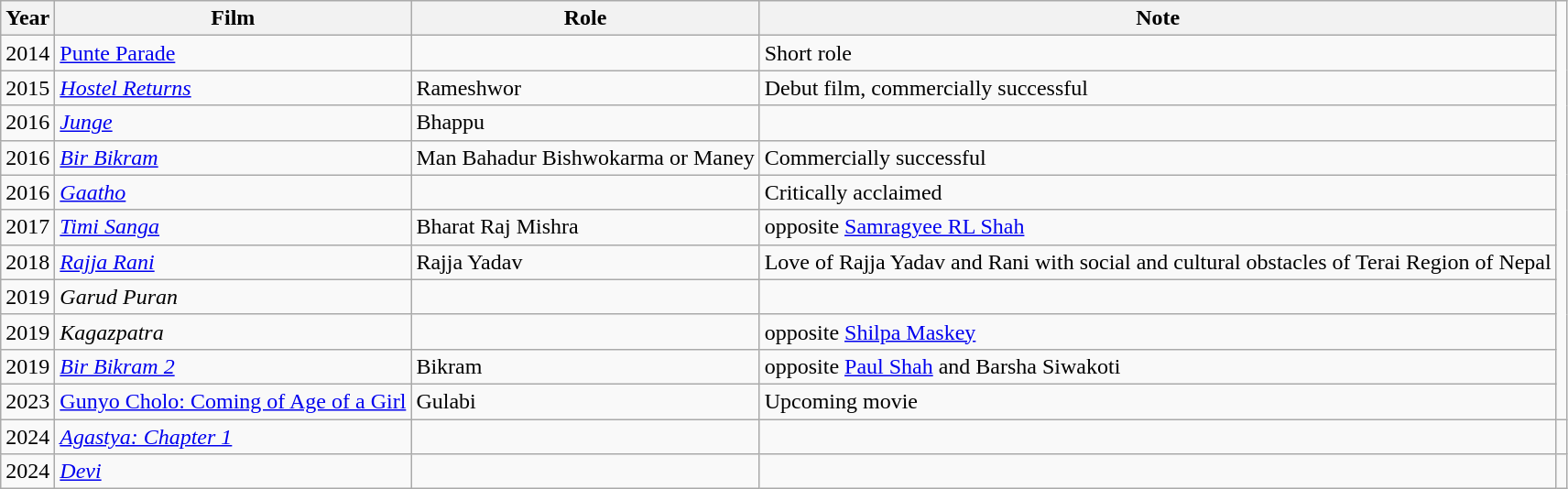<table class="wikitable">
<tr>
<th>Year</th>
<th>Film</th>
<th>Role</th>
<th>Note</th>
</tr>
<tr>
<td>2014</td>
<td><a href='#'>Punte Parade</a></td>
<td></td>
<td>Short role</td>
</tr>
<tr>
<td>2015</td>
<td><em><a href='#'>Hostel Returns</a></em></td>
<td>Rameshwor</td>
<td>Debut film, commercially successful</td>
</tr>
<tr>
<td>2016</td>
<td><em><a href='#'>Junge</a></em></td>
<td>Bhappu</td>
<td></td>
</tr>
<tr>
<td>2016</td>
<td><em><a href='#'>Bir Bikram</a></em></td>
<td>Man Bahadur Bishwokarma or Maney</td>
<td>Commercially successful</td>
</tr>
<tr>
<td>2016</td>
<td><em><a href='#'>Gaatho</a></em></td>
<td></td>
<td>Critically acclaimed</td>
</tr>
<tr>
<td>2017</td>
<td><em><a href='#'>Timi Sanga</a></em></td>
<td>Bharat Raj Mishra</td>
<td>opposite <a href='#'>Samragyee RL Shah</a></td>
</tr>
<tr>
<td>2018</td>
<td><em><a href='#'>Rajja Rani</a></em></td>
<td>Rajja Yadav</td>
<td>Love of Rajja Yadav and Rani with social and cultural obstacles of Terai Region of Nepal</td>
</tr>
<tr>
<td>2019</td>
<td><em>Garud Puran</em></td>
<td></td>
<td></td>
</tr>
<tr>
<td>2019</td>
<td><em>Kagazpatra</em></td>
<td></td>
<td>opposite <a href='#'>Shilpa Maskey</a></td>
</tr>
<tr>
<td>2019</td>
<td><em><a href='#'>Bir Bikram 2</a></em></td>
<td>Bikram</td>
<td>opposite <a href='#'>Paul Shah</a> and Barsha Siwakoti</td>
</tr>
<tr>
<td>2023</td>
<td><a href='#'>Gunyo Cholo: Coming of Age of a Girl</a></td>
<td>Gulabi</td>
<td>Upcoming movie</td>
</tr>
<tr>
<td>2024</td>
<td><em><a href='#'>Agastya: Chapter 1</a> </em></td>
<td></td>
<td></td>
<td></td>
</tr>
<tr>
<td>2024</td>
<td><em><a href='#'>Devi</a></em></td>
<td></td>
<td></td>
</tr>
</table>
